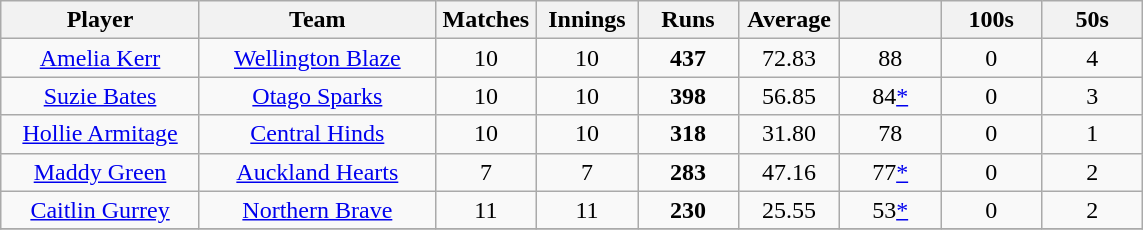<table class="wikitable" style="text-align:center;">
<tr>
<th width=125>Player</th>
<th width=150>Team</th>
<th width=60>Matches</th>
<th width=60>Innings</th>
<th width=60>Runs</th>
<th width=60>Average</th>
<th width=60></th>
<th width=60>100s</th>
<th width=60>50s</th>
</tr>
<tr>
<td><a href='#'>Amelia Kerr</a></td>
<td><a href='#'>Wellington Blaze</a></td>
<td>10</td>
<td>10</td>
<td><strong>437</strong></td>
<td>72.83</td>
<td>88</td>
<td>0</td>
<td>4</td>
</tr>
<tr>
<td><a href='#'>Suzie Bates</a></td>
<td><a href='#'>Otago Sparks</a></td>
<td>10</td>
<td>10</td>
<td><strong>398</strong></td>
<td>56.85</td>
<td>84<a href='#'>*</a></td>
<td>0</td>
<td>3</td>
</tr>
<tr>
<td><a href='#'>Hollie Armitage</a></td>
<td><a href='#'>Central Hinds</a></td>
<td>10</td>
<td>10</td>
<td><strong>318</strong></td>
<td>31.80</td>
<td>78</td>
<td>0</td>
<td>1</td>
</tr>
<tr>
<td><a href='#'>Maddy Green</a></td>
<td><a href='#'>Auckland Hearts</a></td>
<td>7</td>
<td>7</td>
<td><strong>283</strong></td>
<td>47.16</td>
<td>77<a href='#'>*</a></td>
<td>0</td>
<td>2</td>
</tr>
<tr>
<td><a href='#'>Caitlin Gurrey</a></td>
<td><a href='#'>Northern Brave</a></td>
<td>11</td>
<td>11</td>
<td><strong>230</strong></td>
<td>25.55</td>
<td>53<a href='#'>*</a></td>
<td>0</td>
<td>2</td>
</tr>
<tr>
</tr>
</table>
